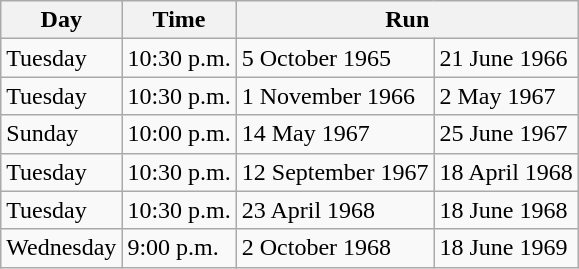<table class="wikitable">
<tr>
<th>Day</th>
<th>Time</th>
<th colspan="2">Run</th>
</tr>
<tr>
<td>Tuesday</td>
<td>10:30 p.m.</td>
<td>5 October 1965</td>
<td>21 June 1966</td>
</tr>
<tr>
<td>Tuesday</td>
<td>10:30 p.m.</td>
<td>1 November 1966</td>
<td>2 May 1967</td>
</tr>
<tr>
<td>Sunday</td>
<td>10:00 p.m.</td>
<td>14 May 1967</td>
<td>25 June 1967</td>
</tr>
<tr>
<td>Tuesday</td>
<td>10:30 p.m.</td>
<td>12 September 1967</td>
<td>18 April 1968</td>
</tr>
<tr>
<td>Tuesday</td>
<td>10:30 p.m.</td>
<td>23 April 1968</td>
<td>18 June 1968</td>
</tr>
<tr>
<td>Wednesday</td>
<td>9:00 p.m.</td>
<td>2 October 1968</td>
<td>18 June 1969</td>
</tr>
</table>
